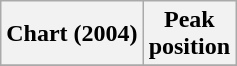<table class="wikitable sortable plainrowheaders" style="text-align:center;">
<tr>
<th scope="col">Chart (2004)</th>
<th scope="col">Peak<br>position</th>
</tr>
<tr>
</tr>
</table>
